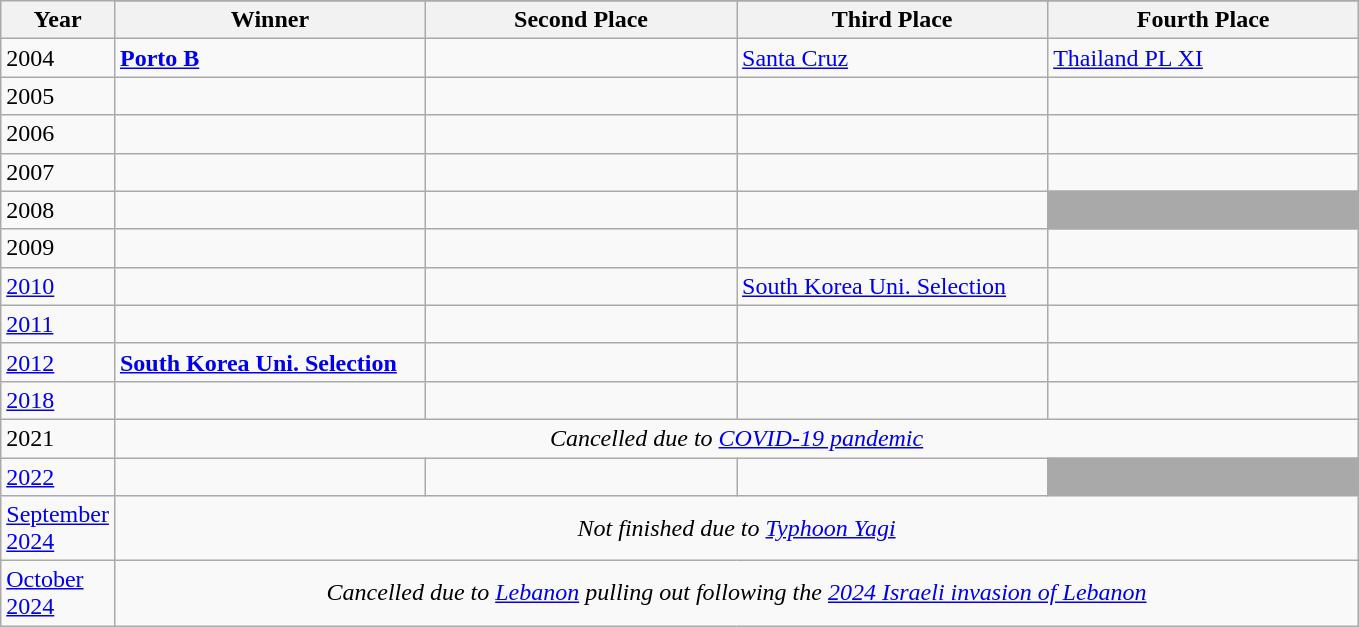<table class="wikitable sortable" style="font-size:; width:; text-align:;">
<tr>
<th rowspan=2 width=50px>Year</th>
</tr>
<tr bgcolor=>
<th width=200px>Winner</th>
<th width=200px>Second Place</th>
<th width=200px>Third Place</th>
<th width=200px>Fourth Place</th>
</tr>
<tr>
<td>2004</td>
<td><strong> <a href='#'>Porto B</a></strong></td>
<td></td>
<td> <a href='#'>Santa Cruz</a></td>
<td> <a href='#'>Thailand PL XI</a></td>
</tr>
<tr>
<td>2005</td>
<td><strong></strong></td>
<td></td>
<td></td>
<td></td>
</tr>
<tr>
<td>2006</td>
<td><strong></strong></td>
<td></td>
<td></td>
<td></td>
</tr>
<tr>
<td>2007</td>
<td><strong></strong></td>
<td></td>
<td></td>
<td></td>
</tr>
<tr>
<td>2008</td>
<td><strong></strong></td>
<td></td>
<td></td>
<td bgcolor="darkgrey"></td>
</tr>
<tr>
<td>2009</td>
<td><strong></strong></td>
<td></td>
<td></td>
<td></td>
</tr>
<tr>
<td><a href='#'>2010</a></td>
<td><strong></strong></td>
<td></td>
<td> <a href='#'>South Korea Uni. Selection</a></td>
<td></td>
</tr>
<tr>
<td><a href='#'>2011</a></td>
<td><strong></strong></td>
<td></td>
<td></td>
<td></td>
</tr>
<tr>
<td><a href='#'>2012</a></td>
<td><strong> <a href='#'>South Korea Uni. Selection</a></strong></td>
<td></td>
<td></td>
<td></td>
</tr>
<tr>
<td><a href='#'>2018</a></td>
<td><strong></strong></td>
<td></td>
<td></td>
<td></td>
</tr>
<tr>
<td>2021</td>
<td colspan="4" align=center><em>Cancelled due to <a href='#'>COVID-19 pandemic</a></em></td>
</tr>
<tr>
<td><a href='#'>2022</a></td>
<td><strong></strong></td>
<td></td>
<td></td>
<td bgcolor="darkgrey"></td>
</tr>
<tr>
<td><a href='#'>September 2024</a></td>
<td colspan="4" align=center><em>Not finished due to <a href='#'>Typhoon Yagi</a></em></td>
</tr>
<tr>
<td><a href='#'>October 2024</a></td>
<td colspan="4" align=center><em>Cancelled due to <a href='#'>Lebanon</a> pulling out following the <a href='#'>2024 Israeli invasion of Lebanon</a></em></td>
</tr>
</table>
